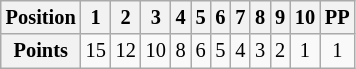<table class="wikitable" style="font-size:85%; text-align:center">
<tr valign="top">
<th>Position</th>
<th>1</th>
<th>2</th>
<th>3</th>
<th>4</th>
<th>5</th>
<th>6</th>
<th>7</th>
<th>8</th>
<th>9</th>
<th>10</th>
<th>PP</th>
</tr>
<tr>
<th>Points</th>
<td>15</td>
<td>12</td>
<td>10</td>
<td>8</td>
<td>6</td>
<td>5</td>
<td>4</td>
<td>3</td>
<td>2</td>
<td>1</td>
<td>1</td>
</tr>
</table>
